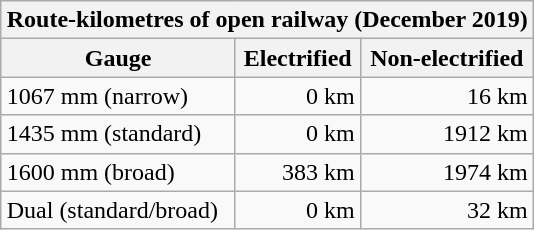<table class="wikitable" style="float:right; clear:right; margin:10px; text-align:right;">
<tr style="text-align:left;">
<th colspan="3">Route-kilometres of open railway (December 2019)</th>
</tr>
<tr style="text-align:left;">
<th>Gauge</th>
<th>Electrified</th>
<th>Non-electrified</th>
</tr>
<tr>
<td style="text-align:left;">1067 mm (narrow)</td>
<td>0 km</td>
<td>16 km</td>
</tr>
<tr>
<td style="text-align:left;">1435 mm (standard)</td>
<td>0 km</td>
<td>1912 km</td>
</tr>
<tr>
<td style="text-align:left;">1600 mm (broad)</td>
<td>383 km</td>
<td>1974 km</td>
</tr>
<tr>
<td style="text-align:left;">Dual (standard/broad)</td>
<td>0 km</td>
<td>32 km</td>
</tr>
</table>
